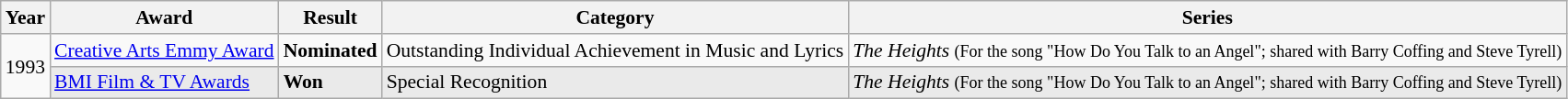<table class="wikitable" style="font-size: 90%;">
<tr>
<th>Year</th>
<th>Award</th>
<th>Result</th>
<th>Category</th>
<th>Series</th>
</tr>
<tr>
<td rowspan=2>1993</td>
<td><a href='#'>Creative Arts Emmy Award</a></td>
<td><strong>Nominated</strong></td>
<td>Outstanding Individual Achievement in Music and Lyrics</td>
<td><em>The Heights</em> <small>(For the song "How Do You Talk to an Angel"; shared with Barry Coffing and Steve Tyrell)</small></td>
</tr>
<tr style="background-color: #EAEAEA;">
<td><a href='#'>BMI Film & TV Awards</a></td>
<td><strong>Won</strong></td>
<td>Special Recognition</td>
<td><em>The Heights</em> <small>(For the song "How Do You Talk to an Angel"; shared with Barry Coffing and Steve Tyrell)</small></td>
</tr>
</table>
